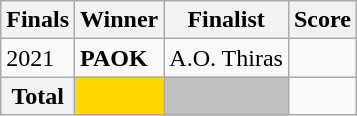<table class="wikitable">
<tr>
<th>Finals</th>
<th>Winner</th>
<th>Finalist</th>
<th>Score</th>
</tr>
<tr>
<td>2021</td>
<td><strong>PAOK</strong></td>
<td>A.O. Thiras</td>
<td></td>
</tr>
<tr>
<th>Total</th>
<td bgcolor= gold></td>
<td bgcolor= silver></td>
</tr>
</table>
